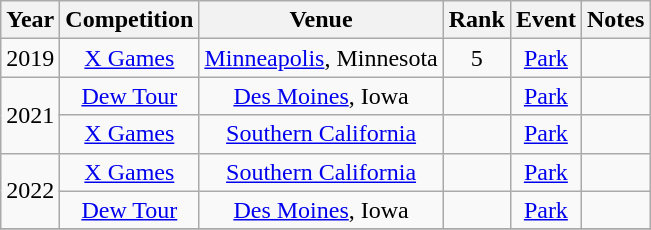<table class="wikitable sortable" style=text-align:center>
<tr>
<th>Year</th>
<th>Competition</th>
<th>Venue</th>
<th>Rank</th>
<th>Event</th>
<th>Notes</th>
</tr>
<tr>
<td>2019</td>
<td><a href='#'>X Games</a></td>
<td><a href='#'>Minneapolis</a>, Minnesota</td>
<td>5</td>
<td><a href='#'>Park</a></td>
<td></td>
</tr>
<tr>
<td rowspan=2>2021</td>
<td><a href='#'>Dew Tour</a></td>
<td><a href='#'>Des Moines</a>, Iowa</td>
<td></td>
<td><a href='#'>Park</a></td>
<td></td>
</tr>
<tr>
<td><a href='#'>X Games</a></td>
<td><a href='#'>Southern California</a></td>
<td></td>
<td><a href='#'>Park</a></td>
<td></td>
</tr>
<tr>
<td rowspan=2>2022</td>
<td><a href='#'>X Games</a></td>
<td><a href='#'>Southern California</a></td>
<td></td>
<td><a href='#'>Park</a></td>
<td></td>
</tr>
<tr>
<td><a href='#'>Dew Tour</a></td>
<td><a href='#'>Des Moines</a>, Iowa</td>
<td></td>
<td><a href='#'>Park</a></td>
<td></td>
</tr>
<tr>
</tr>
</table>
